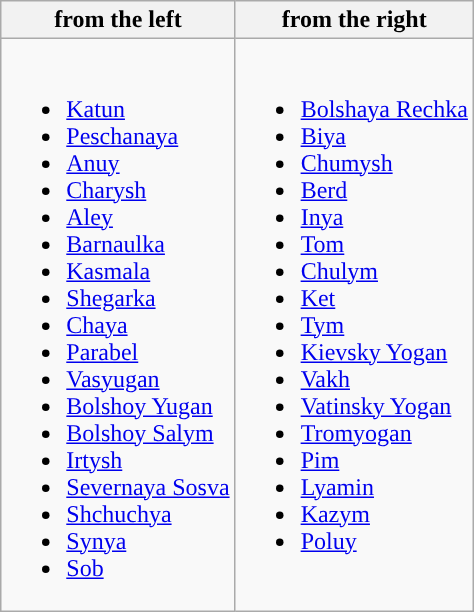<table class="wikitable">
<tr class=>
<th>from the left</th>
<th>from the right</th>
</tr>
<tr valign="top">
<td><br><ul><li><a href='#'>Katun</a></li><li><a href='#'>Peschanaya</a></li><li><a href='#'>Anuy</a></li><li><a href='#'>Charysh</a></li><li><a href='#'>Aley</a></li><li><a href='#'>Barnaulka</a></li><li><a href='#'>Kasmala</a></li><li><a href='#'>Shegarka</a></li><li><a href='#'>Chaya</a></li><li><a href='#'>Parabel</a></li><li><a href='#'>Vasyugan</a></li><li><a href='#'>Bolshoy Yugan</a></li><li><a href='#'>Bolshoy Salym</a></li><li><a href='#'>Irtysh</a></li><li><a href='#'>Severnaya Sosva</a></li><li><a href='#'>Shchuchya</a></li><li><a href='#'>Synya</a></li><li><a href='#'>Sob</a></li></ul></td>
<td><br><ul><li><a href='#'>Bolshaya Rechka</a></li><li><a href='#'>Biya</a></li><li><a href='#'>Chumysh</a></li><li><a href='#'>Berd</a></li><li><a href='#'>Inya</a></li><li><a href='#'>Tom</a></li><li><a href='#'>Chulym</a></li><li><a href='#'>Ket</a></li><li><a href='#'>Tym</a></li><li><a href='#'>Kievsky Yogan</a></li><li><a href='#'>Vakh</a></li><li><a href='#'>Vatinsky Yogan</a></li><li><a href='#'>Tromyogan</a></li><li><a href='#'>Pim</a></li><li><a href='#'>Lyamin</a></li><li><a href='#'>Kazym</a></li><li><a href='#'>Poluy</a></li></ul></td>
</tr>
</table>
